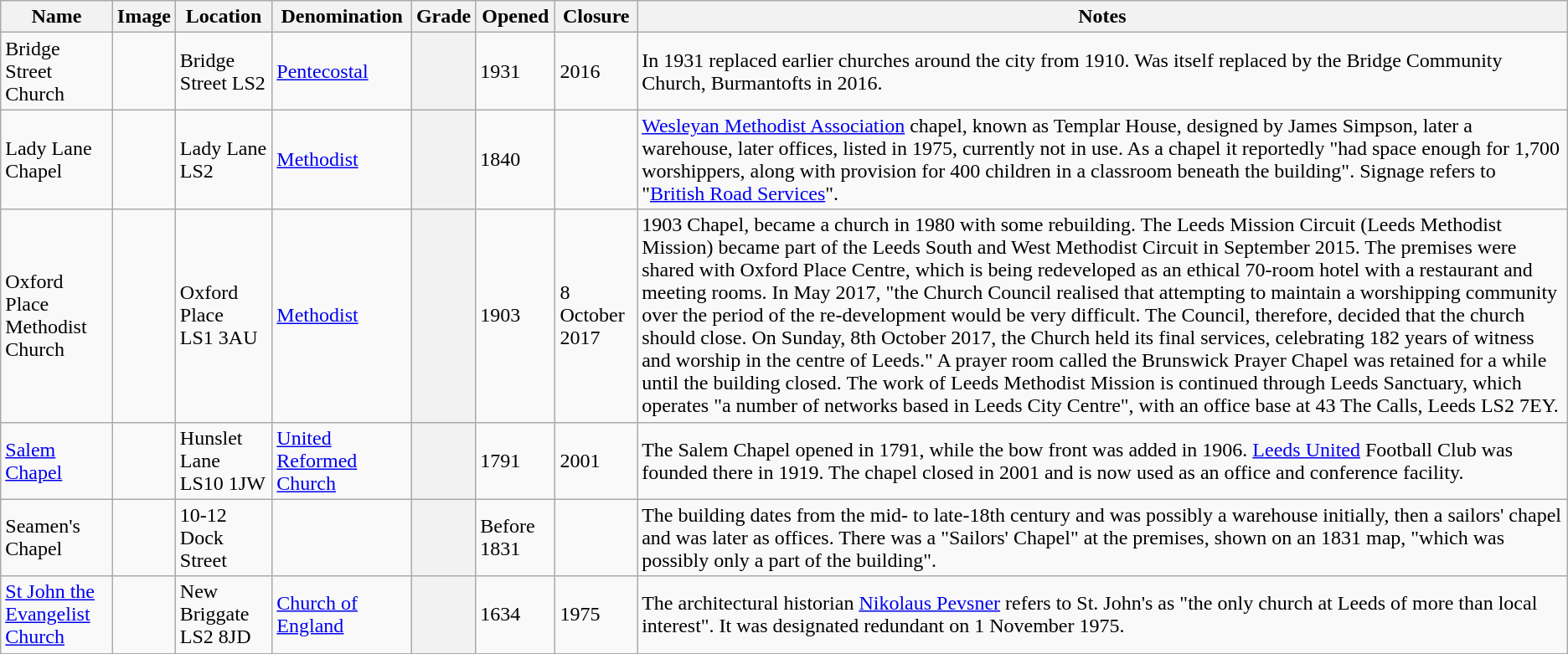<table class="wikitable sortable">
<tr>
<th>Name</th>
<th class="unsortable">Image</th>
<th>Location</th>
<th>Denomination</th>
<th>Grade</th>
<th>Opened</th>
<th>Closure</th>
<th class="unsortable">Notes</th>
</tr>
<tr>
<td>Bridge Street Church</td>
<td></td>
<td>Bridge Street LS2</td>
<td><a href='#'>Pentecostal</a></td>
<th></th>
<td>1931</td>
<td>2016</td>
<td>In 1931 replaced earlier churches around the city from 1910. Was itself replaced by the Bridge Community Church, Burmantofts in 2016.</td>
</tr>
<tr>
<td>Lady Lane Chapel</td>
<td></td>
<td>Lady Lane LS2</td>
<td><a href='#'>Methodist</a></td>
<th></th>
<td>1840</td>
<td></td>
<td><a href='#'>Wesleyan Methodist Association</a> chapel, known as Templar House, designed by James Simpson, later a warehouse, later offices, listed in 1975, currently not in use. As a chapel it reportedly "had space enough for 1,700 worshippers, along with provision for 400 children in a classroom beneath the building". Signage refers to "<a href='#'>British Road Services</a>".</td>
</tr>
<tr>
<td>Oxford Place Methodist Church </td>
<td></td>
<td>Oxford Place<br>LS1 3AU</td>
<td><a href='#'>Methodist</a></td>
<th></th>
<td>1903</td>
<td>8 October 2017</td>
<td>1903 Chapel, became a church in 1980 with some rebuilding. The Leeds Mission Circuit (Leeds Methodist Mission) became part of the Leeds South and West Methodist Circuit in September 2015. The premises were shared with Oxford Place Centre, which  is being redeveloped as an ethical 70-room hotel with a restaurant and meeting rooms. In May 2017, "the Church Council realised that attempting to maintain a worshipping community over the period of the re-development would be very difficult. The Council, therefore, decided that the church should close. On Sunday, 8th October 2017, the Church held its final services, celebrating 182 years of witness and worship in the centre of Leeds." A prayer room called the Brunswick Prayer Chapel was retained for a while until the building closed. The work of Leeds Methodist Mission is continued through Leeds Sanctuary, which operates "a number of networks based in Leeds City Centre", with an office base at 43 The Calls, Leeds LS2 7EY.</td>
</tr>
<tr>
<td><a href='#'>Salem Chapel</a></td>
<td></td>
<td>Hunslet Lane<br>LS10 1JW</td>
<td><a href='#'>United Reformed Church</a></td>
<th></th>
<td>1791</td>
<td>2001</td>
<td>The Salem Chapel opened in 1791, while the bow front was added in 1906. <a href='#'>Leeds United</a> Football Club was founded there in 1919. The chapel closed in 2001 and is now used as an office and conference facility.</td>
</tr>
<tr>
<td>Seamen's Chapel</td>
<td></td>
<td>10-12 Dock Street</td>
<td></td>
<th></th>
<td>Before 1831</td>
<td></td>
<td>The building dates from the mid- to late-18th century and was possibly a warehouse initially, then a sailors' chapel and was later as offices. There was a "Sailors' Chapel" at the premises, shown on an 1831 map, "which was possibly only a part of the building".</td>
</tr>
<tr>
<td><a href='#'>St John the Evangelist Church</a></td>
<td></td>
<td>New Briggate LS2 8JD</td>
<td><a href='#'>Church of England</a></td>
<th></th>
<td>1634</td>
<td>1975</td>
<td>The architectural historian <a href='#'>Nikolaus Pevsner</a> refers to St. John's as "the only church at Leeds of more than local interest". It was designated redundant on 1 November 1975.</td>
</tr>
</table>
